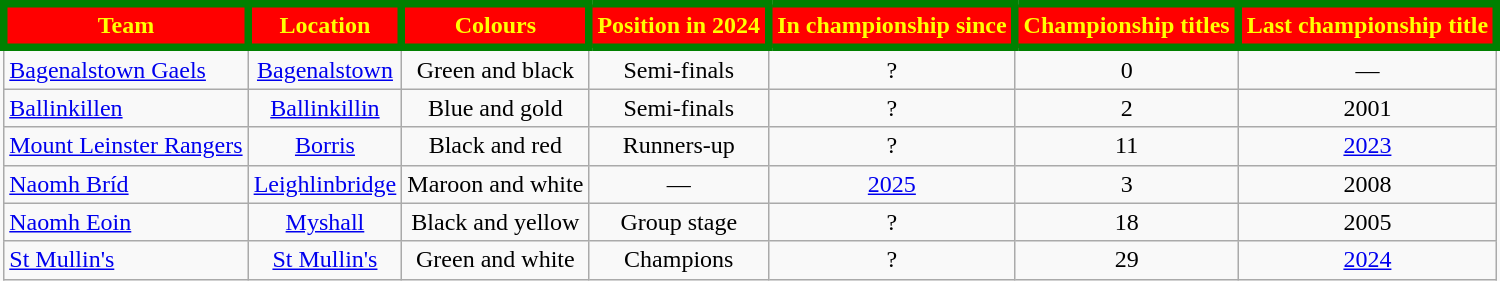<table class="wikitable sortable" style="text-align:center">
<tr>
<th style="background:red;color: yellow;border:5px solid green">Team</th>
<th style="background:red;color: yellow;border:5px solid green">Location</th>
<th style="background:red;color: yellow;border:5px solid green">Colours</th>
<th style="background:red;color: yellow;border:5px solid green">Position in 2024</th>
<th style="background:red;color: yellow;border:5px solid green">In championship since</th>
<th style="background:red;color: yellow;border:5px solid green">Championship titles</th>
<th style="background:red;color: yellow;border:5px solid green">Last championship title</th>
</tr>
<tr>
<td style="text-align:left"> <a href='#'>Bagenalstown Gaels</a></td>
<td><a href='#'>Bagenalstown</a></td>
<td>Green and black</td>
<td>Semi-finals</td>
<td>?</td>
<td>0</td>
<td>—</td>
</tr>
<tr>
<td style="text-align:left"> <a href='#'>Ballinkillen</a></td>
<td><a href='#'>Ballinkillin</a></td>
<td>Blue and gold</td>
<td>Semi-finals</td>
<td>?</td>
<td>2</td>
<td>2001</td>
</tr>
<tr>
<td style="text-align:left"> <a href='#'>Mount Leinster Rangers</a></td>
<td><a href='#'>Borris</a></td>
<td>Black and red</td>
<td>Runners-up</td>
<td>?</td>
<td>11</td>
<td><a href='#'>2023</a></td>
</tr>
<tr>
<td style="text-align:left"> <a href='#'>Naomh Bríd</a></td>
<td><a href='#'>Leighlinbridge</a></td>
<td>Maroon and white</td>
<td>—</td>
<td><a href='#'>2025</a></td>
<td>3</td>
<td>2008</td>
</tr>
<tr>
<td style="text-align:left"> <a href='#'>Naomh Eoin</a></td>
<td><a href='#'>Myshall</a></td>
<td>Black and yellow</td>
<td>Group stage</td>
<td>?</td>
<td>18</td>
<td>2005</td>
</tr>
<tr>
<td style="text-align:left"> <a href='#'>St Mullin's</a></td>
<td><a href='#'>St Mullin's</a></td>
<td>Green and white</td>
<td>Champions</td>
<td>?</td>
<td>29</td>
<td><a href='#'>2024</a></td>
</tr>
</table>
